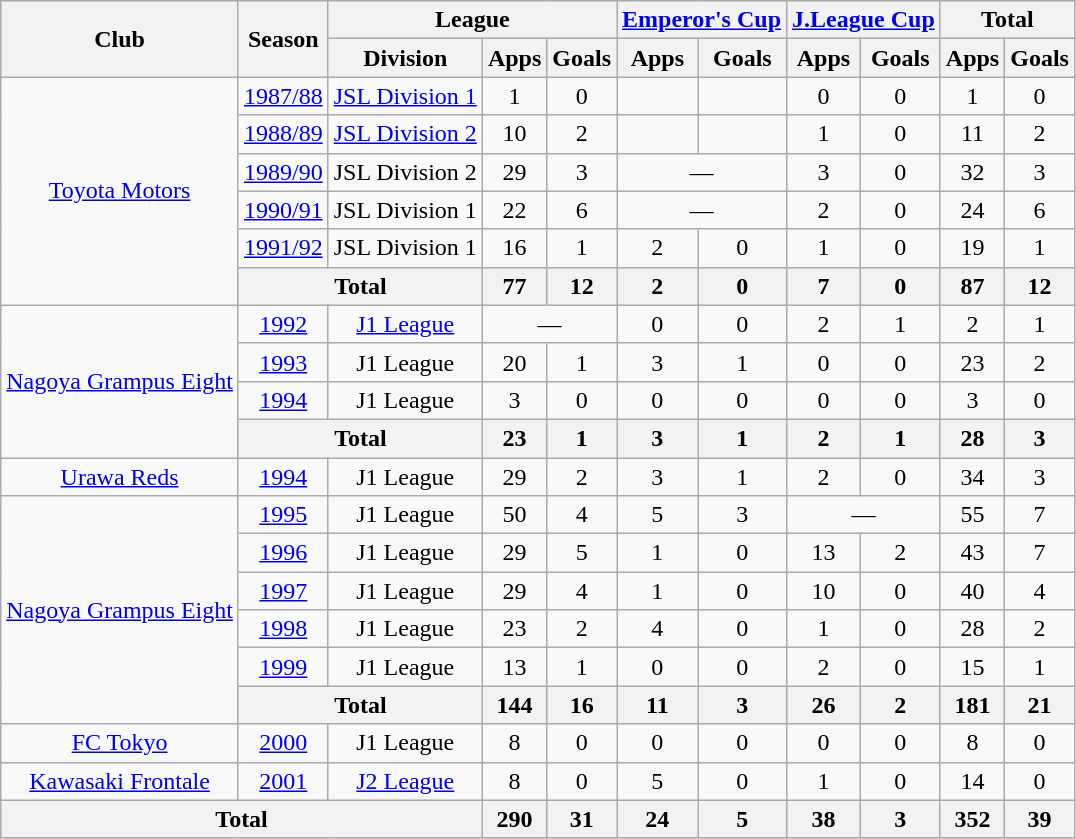<table class="wikitable" style="text-align:center;">
<tr>
<th rowspan="2">Club</th>
<th rowspan="2">Season</th>
<th colspan="3">League</th>
<th colspan="2"><a href='#'>Emperor's Cup</a></th>
<th colspan="2"><a href='#'>J.League Cup</a></th>
<th colspan="2">Total</th>
</tr>
<tr>
<th>Division</th>
<th>Apps</th>
<th>Goals</th>
<th>Apps</th>
<th>Goals</th>
<th>Apps</th>
<th>Goals</th>
<th>Apps</th>
<th>Goals</th>
</tr>
<tr>
<td rowspan="6"><a href='#'>Toyota Motors</a></td>
<td><a href='#'>1987/88</a></td>
<td><a href='#'>JSL Division 1</a></td>
<td>1</td>
<td>0</td>
<td></td>
<td></td>
<td>0</td>
<td>0</td>
<td>1</td>
<td>0</td>
</tr>
<tr>
<td><a href='#'>1988/89</a></td>
<td><a href='#'>JSL Division 2</a></td>
<td>10</td>
<td>2</td>
<td></td>
<td></td>
<td>1</td>
<td>0</td>
<td>11</td>
<td>2</td>
</tr>
<tr>
<td><a href='#'>1989/90</a></td>
<td>JSL Division 2</td>
<td>29</td>
<td>3</td>
<td colspan="2">—</td>
<td>3</td>
<td>0</td>
<td>32</td>
<td>3</td>
</tr>
<tr>
<td><a href='#'>1990/91</a></td>
<td>JSL Division 1</td>
<td>22</td>
<td>6</td>
<td colspan="2">—</td>
<td>2</td>
<td>0</td>
<td>24</td>
<td>6</td>
</tr>
<tr>
<td><a href='#'>1991/92</a></td>
<td>JSL Division 1</td>
<td>16</td>
<td>1</td>
<td>2</td>
<td>0</td>
<td>1</td>
<td>0</td>
<td>19</td>
<td>1</td>
</tr>
<tr>
<th colspan="2">Total</th>
<th>77</th>
<th>12</th>
<th>2</th>
<th>0</th>
<th>7</th>
<th>0</th>
<th>87</th>
<th>12</th>
</tr>
<tr>
<td rowspan="4"><a href='#'>Nagoya Grampus Eight</a></td>
<td><a href='#'>1992</a></td>
<td><a href='#'>J1 League</a></td>
<td colspan="2">—</td>
<td>0</td>
<td>0</td>
<td>2</td>
<td>1</td>
<td>2</td>
<td>1</td>
</tr>
<tr>
<td><a href='#'>1993</a></td>
<td>J1 League</td>
<td>20</td>
<td>1</td>
<td>3</td>
<td>1</td>
<td>0</td>
<td>0</td>
<td>23</td>
<td>2</td>
</tr>
<tr>
<td><a href='#'>1994</a></td>
<td>J1 League</td>
<td>3</td>
<td>0</td>
<td>0</td>
<td>0</td>
<td>0</td>
<td>0</td>
<td>3</td>
<td>0</td>
</tr>
<tr>
<th colspan="2">Total</th>
<th>23</th>
<th>1</th>
<th>3</th>
<th>1</th>
<th>2</th>
<th>1</th>
<th>28</th>
<th>3</th>
</tr>
<tr>
<td><a href='#'>Urawa Reds</a></td>
<td><a href='#'>1994</a></td>
<td>J1 League</td>
<td>29</td>
<td>2</td>
<td>3</td>
<td>1</td>
<td>2</td>
<td>0</td>
<td>34</td>
<td>3</td>
</tr>
<tr>
<td rowspan="6"><a href='#'>Nagoya Grampus Eight</a></td>
<td><a href='#'>1995</a></td>
<td>J1 League</td>
<td>50</td>
<td>4</td>
<td>5</td>
<td>3</td>
<td colspan="2">—</td>
<td>55</td>
<td>7</td>
</tr>
<tr>
<td><a href='#'>1996</a></td>
<td>J1 League</td>
<td>29</td>
<td>5</td>
<td>1</td>
<td>0</td>
<td>13</td>
<td>2</td>
<td>43</td>
<td>7</td>
</tr>
<tr>
<td><a href='#'>1997</a></td>
<td>J1 League</td>
<td>29</td>
<td>4</td>
<td>1</td>
<td>0</td>
<td>10</td>
<td>0</td>
<td>40</td>
<td>4</td>
</tr>
<tr>
<td><a href='#'>1998</a></td>
<td>J1 League</td>
<td>23</td>
<td>2</td>
<td>4</td>
<td>0</td>
<td>1</td>
<td>0</td>
<td>28</td>
<td>2</td>
</tr>
<tr>
<td><a href='#'>1999</a></td>
<td>J1 League</td>
<td>13</td>
<td>1</td>
<td>0</td>
<td>0</td>
<td>2</td>
<td>0</td>
<td>15</td>
<td>1</td>
</tr>
<tr>
<th colspan="2">Total</th>
<th>144</th>
<th>16</th>
<th>11</th>
<th>3</th>
<th>26</th>
<th>2</th>
<th>181</th>
<th>21</th>
</tr>
<tr>
<td><a href='#'>FC Tokyo</a></td>
<td><a href='#'>2000</a></td>
<td>J1 League</td>
<td>8</td>
<td>0</td>
<td>0</td>
<td>0</td>
<td>0</td>
<td>0</td>
<td>8</td>
<td>0</td>
</tr>
<tr>
<td><a href='#'>Kawasaki Frontale</a></td>
<td><a href='#'>2001</a></td>
<td><a href='#'>J2 League</a></td>
<td>8</td>
<td>0</td>
<td>5</td>
<td>0</td>
<td>1</td>
<td>0</td>
<td>14</td>
<td>0</td>
</tr>
<tr>
<th colspan="3">Total</th>
<th>290</th>
<th>31</th>
<th>24</th>
<th>5</th>
<th>38</th>
<th>3</th>
<th>352</th>
<th>39</th>
</tr>
</table>
